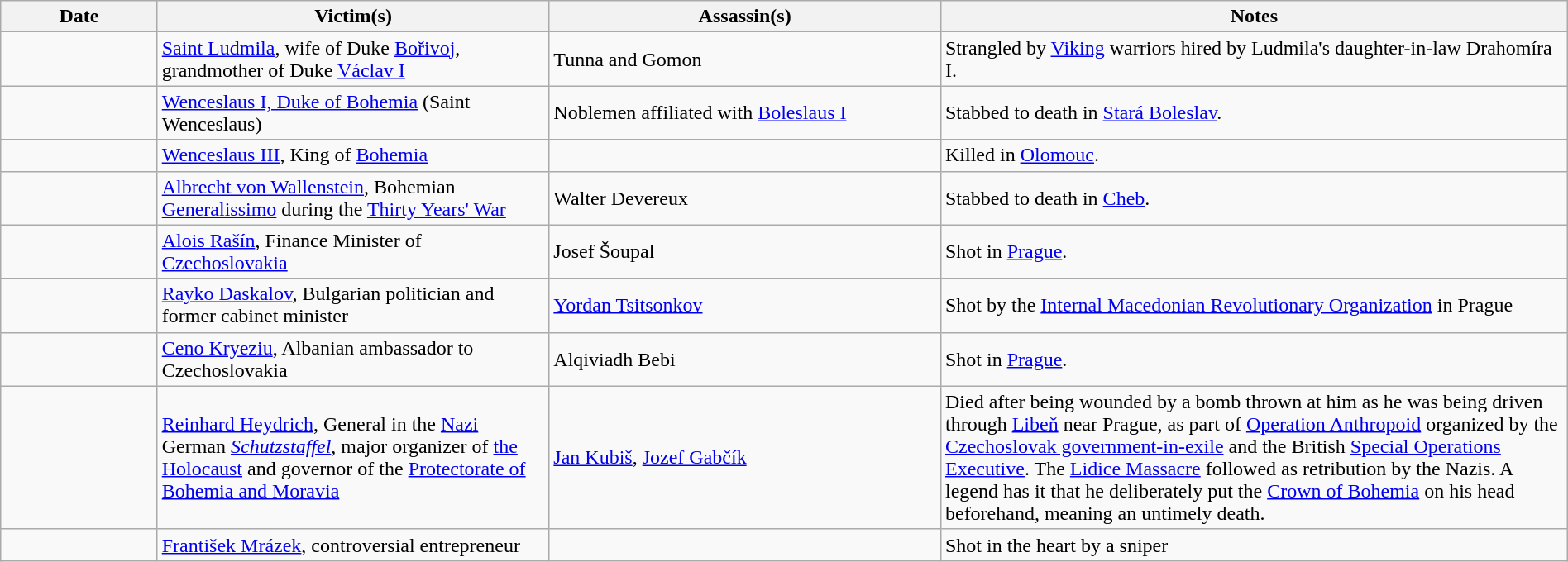<table class="wikitable sortable" style="width:100%">
<tr>
<th style="width:10%">Date</th>
<th style="width:25%">Victim(s)</th>
<th style="width:25%">Assassin(s)</th>
<th style="width:40%">Notes</th>
</tr>
<tr>
<td></td>
<td><a href='#'>Saint Ludmila</a>, wife of Duke <a href='#'>Bořivoj</a>, grandmother of Duke <a href='#'>Václav I</a></td>
<td>Tunna and Gomon</td>
<td>Strangled by <a href='#'>Viking</a> warriors hired by Ludmila's daughter-in-law Drahomíra I.</td>
</tr>
<tr>
<td></td>
<td><a href='#'>Wenceslaus I, Duke of Bohemia</a> (Saint Wenceslaus)</td>
<td>Noblemen affiliated with <a href='#'>Boleslaus I</a></td>
<td>Stabbed to death in <a href='#'>Stará Boleslav</a>.</td>
</tr>
<tr>
<td></td>
<td><a href='#'>Wenceslaus III</a>, King of <a href='#'>Bohemia</a></td>
<td></td>
<td>Killed in <a href='#'>Olomouc</a>.</td>
</tr>
<tr>
<td></td>
<td><a href='#'>Albrecht von Wallenstein</a>, Bohemian <a href='#'>Generalissimo</a> during the <a href='#'>Thirty Years' War</a></td>
<td>Walter Devereux</td>
<td>Stabbed to death in <a href='#'>Cheb</a>.</td>
</tr>
<tr>
<td></td>
<td><a href='#'>Alois Rašín</a>, Finance Minister of <a href='#'>Czechoslovakia</a></td>
<td>Josef Šoupal</td>
<td>Shot in <a href='#'>Prague</a>.</td>
</tr>
<tr>
<td></td>
<td><a href='#'>Rayko Daskalov</a>, Bulgarian politician and former cabinet minister</td>
<td><a href='#'>Yordan Tsitsonkov</a></td>
<td>Shot by the <a href='#'>Internal Macedonian Revolutionary Organization</a> in Prague</td>
</tr>
<tr>
<td></td>
<td><a href='#'>Ceno Kryeziu</a>, Albanian ambassador to Czechoslovakia</td>
<td>Alqiviadh Bebi</td>
<td>Shot in <a href='#'>Prague</a>.</td>
</tr>
<tr>
<td></td>
<td><a href='#'>Reinhard Heydrich</a>, General in the <a href='#'>Nazi</a> German <em><a href='#'>Schutzstaffel</a></em>, major organizer of <a href='#'>the Holocaust</a> and governor of the <a href='#'>Protectorate of Bohemia and Moravia</a></td>
<td><a href='#'>Jan Kubiš</a>, <a href='#'>Jozef Gabčík</a></td>
<td>Died after being wounded by a bomb thrown at him as he was being driven through <a href='#'>Libeň</a> near Prague, as part of <a href='#'>Operation Anthropoid</a> organized by the <a href='#'>Czechoslovak government-in-exile</a> and the British <a href='#'>Special Operations Executive</a>. The <a href='#'>Lidice Massacre</a> followed as retribution by the Nazis. A legend has it that he deliberately put the <a href='#'>Crown of Bohemia</a> on his head beforehand, meaning an untimely death.</td>
</tr>
<tr>
<td></td>
<td><a href='#'>František Mrázek</a>, controversial entrepreneur</td>
<td></td>
<td>Shot in the heart by a sniper</td>
</tr>
</table>
